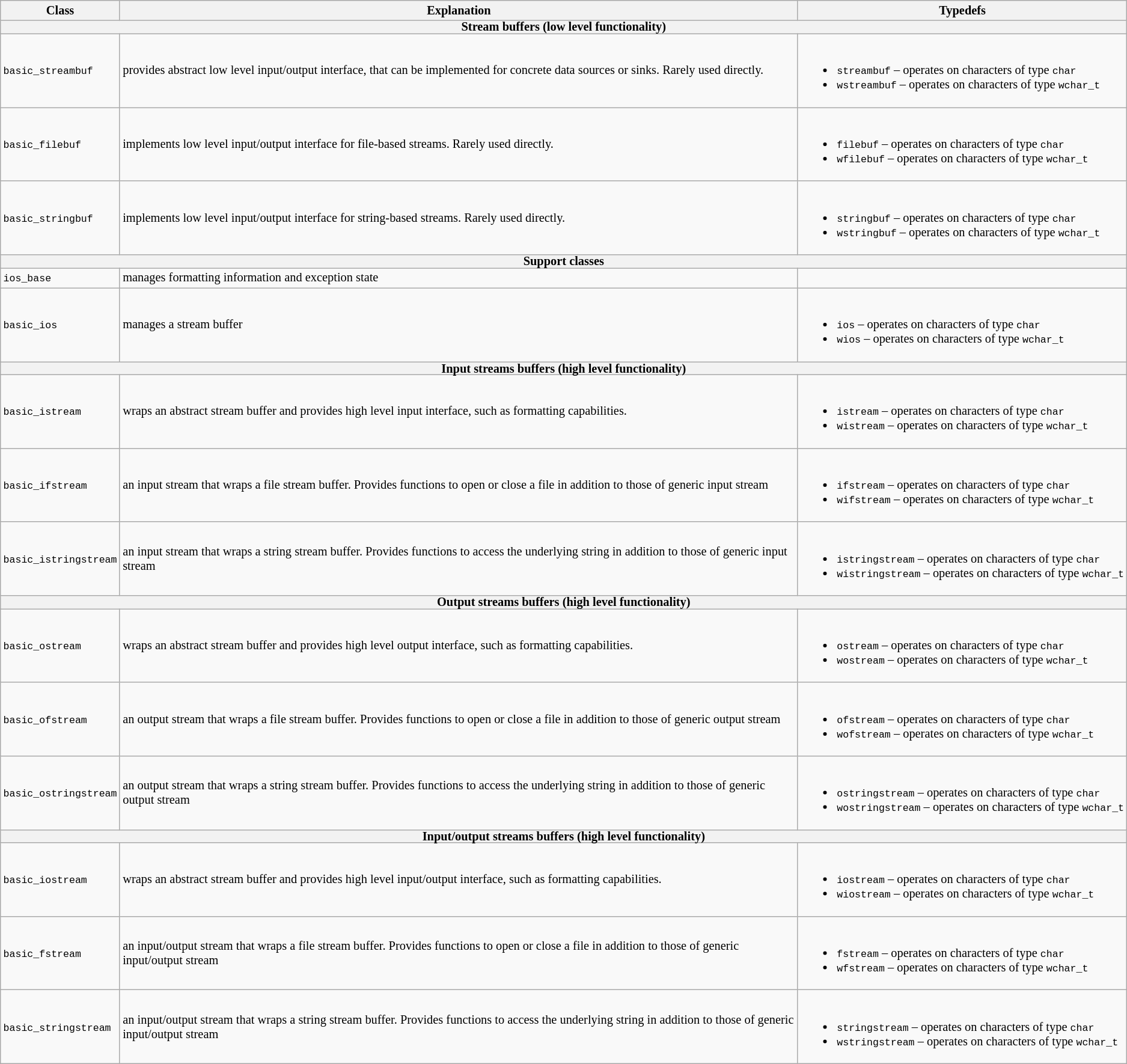<table class=wikitable style="font-size:0.85em">
<tr>
<th>Class</th>
<th style="max-width:30em">Explanation</th>
<th>Typedefs</th>
</tr>
<tr>
<th colspan=3 style="line-height:1em; padding: 0;">Stream buffers (low level functionality)</th>
</tr>
<tr>
<td><code>basic_streambuf</code></td>
<td>provides abstract low level input/output interface, that can be implemented for concrete data sources or sinks. Rarely used directly.</td>
<td style="white-space:nowrap;"><br><ul><li><code>streambuf</code> – operates on characters of type <code>char</code></li><li><code>wstreambuf</code> – operates on characters of type <code>wchar_t</code></li></ul></td>
</tr>
<tr>
<td><code>basic_filebuf</code></td>
<td>implements low level input/output interface for file-based streams. Rarely used directly.</td>
<td style="white-space:nowrap;"><br><ul><li><code>filebuf</code> – operates on characters of type <code>char</code></li><li><code>wfilebuf</code> – operates on characters of type <code>wchar_t</code></li></ul></td>
</tr>
<tr>
<td><code>basic_stringbuf</code></td>
<td>implements low level input/output interface for string-based streams. Rarely used directly.</td>
<td style="white-space:nowrap;"><br><ul><li><code>stringbuf</code> – operates on characters of type <code>char</code></li><li><code>wstringbuf</code> – operates on characters of type <code>wchar_t</code></li></ul></td>
</tr>
<tr>
<th colspan=3 style="line-height:1em; padding: 0;">Support classes</th>
</tr>
<tr>
<td><code>ios_base</code></td>
<td>manages formatting information and exception state</td>
<td></td>
</tr>
<tr>
<td><code>basic_ios</code></td>
<td>manages a stream buffer</td>
<td style="white-space:nowrap;"><br><ul><li><code>ios</code> – operates on characters of type <code>char</code></li><li><code>wios</code> – operates on characters of type <code>wchar_t</code></li></ul></td>
</tr>
<tr>
<th colspan=3 style="line-height:1em; padding: 0;">Input streams buffers (high level functionality)</th>
</tr>
<tr>
<td><code>basic_istream</code></td>
<td>wraps an abstract stream buffer and provides high level input interface, such as formatting capabilities.</td>
<td style="white-space:nowrap;"><br><ul><li><code>istream</code> – operates on characters of type <code>char</code></li><li><code>wistream</code> – operates on characters of type <code>wchar_t</code></li></ul></td>
</tr>
<tr>
<td><code>basic_ifstream</code></td>
<td>an input stream that wraps a file stream buffer. Provides functions to open or close a file in addition to those of generic input stream</td>
<td style="white-space:nowrap;"><br><ul><li><code>ifstream</code> – operates on characters of type <code>char</code></li><li><code>wifstream</code> – operates on characters of type <code>wchar_t</code></li></ul></td>
</tr>
<tr>
<td><code>basic_istringstream</code></td>
<td>an input stream that wraps a string stream buffer. Provides functions to access the underlying string in addition to those of generic input stream</td>
<td style="white-space:nowrap;"><br><ul><li><code>istringstream</code> – operates on characters of type <code>char</code></li><li><code>wistringstream</code> – operates on characters of type <code>wchar_t</code></li></ul></td>
</tr>
<tr>
<th colspan=3 style="line-height:1em; padding: 0;">Output streams buffers (high level functionality)</th>
</tr>
<tr>
<td><code>basic_ostream</code></td>
<td>wraps an abstract stream buffer and provides high level output interface, such as formatting capabilities.</td>
<td style="white-space:nowrap;"><br><ul><li><code>ostream</code> – operates on characters of type <code>char</code></li><li><code>wostream</code> – operates on characters of type <code>wchar_t</code></li></ul></td>
</tr>
<tr>
<td><code>basic_ofstream</code></td>
<td>an output stream that wraps a file stream buffer. Provides functions to open or close a file in addition to those of generic output stream</td>
<td style="white-space:nowrap;"><br><ul><li><code>ofstream</code> – operates on characters of type <code>char</code></li><li><code>wofstream</code> – operates on characters of type <code>wchar_t</code></li></ul></td>
</tr>
<tr>
<td><code>basic_ostringstream</code></td>
<td>an output stream that wraps a string stream buffer. Provides functions to access the underlying string in addition to those of generic output stream</td>
<td style="white-space:nowrap;"><br><ul><li><code>ostringstream</code> – operates on characters of type <code>char</code></li><li><code>wostringstream</code> – operates on characters of type <code>wchar_t</code></li></ul></td>
</tr>
<tr>
<th colspan=3 style="line-height:1em; padding: 0;">Input/output streams buffers (high level functionality)</th>
</tr>
<tr>
<td><code>basic_iostream</code></td>
<td>wraps an abstract stream buffer and provides high level input/output interface, such as formatting capabilities.</td>
<td style="white-space:nowrap;"><br><ul><li><code>iostream</code> – operates on characters of type <code>char</code></li><li><code>wiostream</code> – operates on characters of type <code>wchar_t</code></li></ul></td>
</tr>
<tr>
<td><code>basic_fstream</code></td>
<td>an input/output stream that wraps a file stream buffer. Provides functions to open or close a file in addition to those of generic input/output stream</td>
<td style="white-space:nowrap;"><br><ul><li><code>fstream</code> – operates on characters of type <code>char</code></li><li><code>wfstream</code> – operates on characters of type <code>wchar_t</code></li></ul></td>
</tr>
<tr>
<td><code>basic_stringstream</code></td>
<td>an input/output stream that wraps a string stream buffer. Provides functions to access the underlying string in addition to those of generic input/output stream</td>
<td style="white-space:nowrap;"><br><ul><li><code>stringstream</code> – operates on characters of type <code>char</code></li><li><code>wstringstream</code> – operates on characters of type <code>wchar_t</code></li></ul></td>
</tr>
</table>
